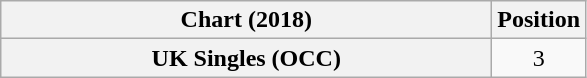<table class="wikitable plainrowheaders">
<tr>
<th scope="col" style="width:20em;">Chart (2018)</th>
<th scope="col">Position</th>
</tr>
<tr>
<th scope="row">UK Singles (OCC)</th>
<td style="text-align:center;">3</td>
</tr>
</table>
